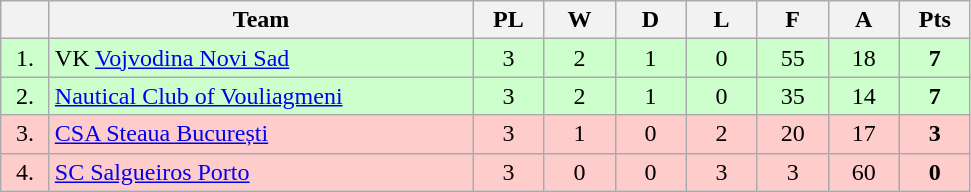<table class="wikitable" style="text-align:center">
<tr>
<th width=25></th>
<th width=275>Team</th>
<th width=40>PL</th>
<th width=40>W</th>
<th width=40>D</th>
<th width=40>L</th>
<th width=40>F</th>
<th width=40>A</th>
<th width=40>Pts</th>
</tr>
<tr bgcolor=#ccffcc>
<td>1.</td>
<td align=left> VK <a href='#'>Vojvodina Novi Sad</a></td>
<td>3</td>
<td>2</td>
<td>1</td>
<td>0</td>
<td>55</td>
<td>18</td>
<td><strong>7</strong></td>
</tr>
<tr bgcolor=#ccffcc>
<td>2.</td>
<td align=left> <a href='#'>Nautical Club of Vouliagmeni</a></td>
<td>3</td>
<td>2</td>
<td>1</td>
<td>0</td>
<td>35</td>
<td>14</td>
<td><strong>7</strong></td>
</tr>
<tr style="background: #ffcccc;">
<td>3.</td>
<td align=left> <a href='#'>CSA Steaua București</a></td>
<td>3</td>
<td>1</td>
<td>0</td>
<td>2</td>
<td>20</td>
<td>17</td>
<td><strong>3</strong></td>
</tr>
<tr style="background: #ffcccc;">
<td>4.</td>
<td align=left> <a href='#'>SC Salgueiros Porto</a></td>
<td>3</td>
<td>0</td>
<td>0</td>
<td>3</td>
<td>3</td>
<td>60</td>
<td><strong>0</strong></td>
</tr>
</table>
